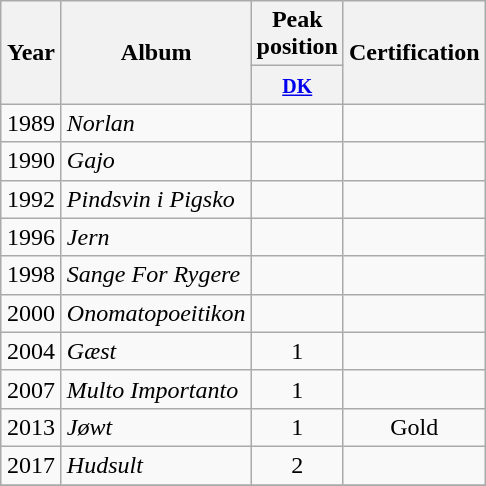<table class="wikitable">
<tr>
<th width="33" rowspan="2" style="text-align:center;">Year</th>
<th rowspan="2">Album</th>
<th colspan="1">Peak <br>position</th>
<th rowspan="2">Certification</th>
</tr>
<tr>
<th align="center"><a href='#'><small>DK</small></a><br></th>
</tr>
<tr>
<td align="center">1989</td>
<td><em>Norlan</em></td>
<td align="center"></td>
<td></td>
</tr>
<tr>
<td align="center">1990</td>
<td><em>Gajo</em></td>
<td align="center"></td>
<td></td>
</tr>
<tr>
<td align="center">1992</td>
<td><em>Pindsvin i Pigsko</em></td>
<td align="center"></td>
<td></td>
</tr>
<tr>
<td align="center">1996</td>
<td><em>Jern</em></td>
<td align="center"></td>
<td></td>
</tr>
<tr>
<td align="center">1998</td>
<td><em>Sange For Rygere</em></td>
<td align="center"></td>
<td></td>
</tr>
<tr>
<td align="center">2000</td>
<td><em>Onomatopoeitikon</em></td>
<td align="center"></td>
<td></td>
</tr>
<tr>
<td align="center">2004</td>
<td><em>Gæst</em></td>
<td align="center">1</td>
<td></td>
</tr>
<tr>
<td align="center">2007</td>
<td><em>Multo Importanto</em></td>
<td align="center">1</td>
<td></td>
</tr>
<tr>
<td align="center">2013</td>
<td><em>Jøwt</em></td>
<td align="center">1</td>
<td align="center">Gold</td>
</tr>
<tr>
<td align="center">2017</td>
<td><em>Hudsult</em></td>
<td align="center">2<br></td>
<td align="center"></td>
</tr>
<tr>
</tr>
</table>
